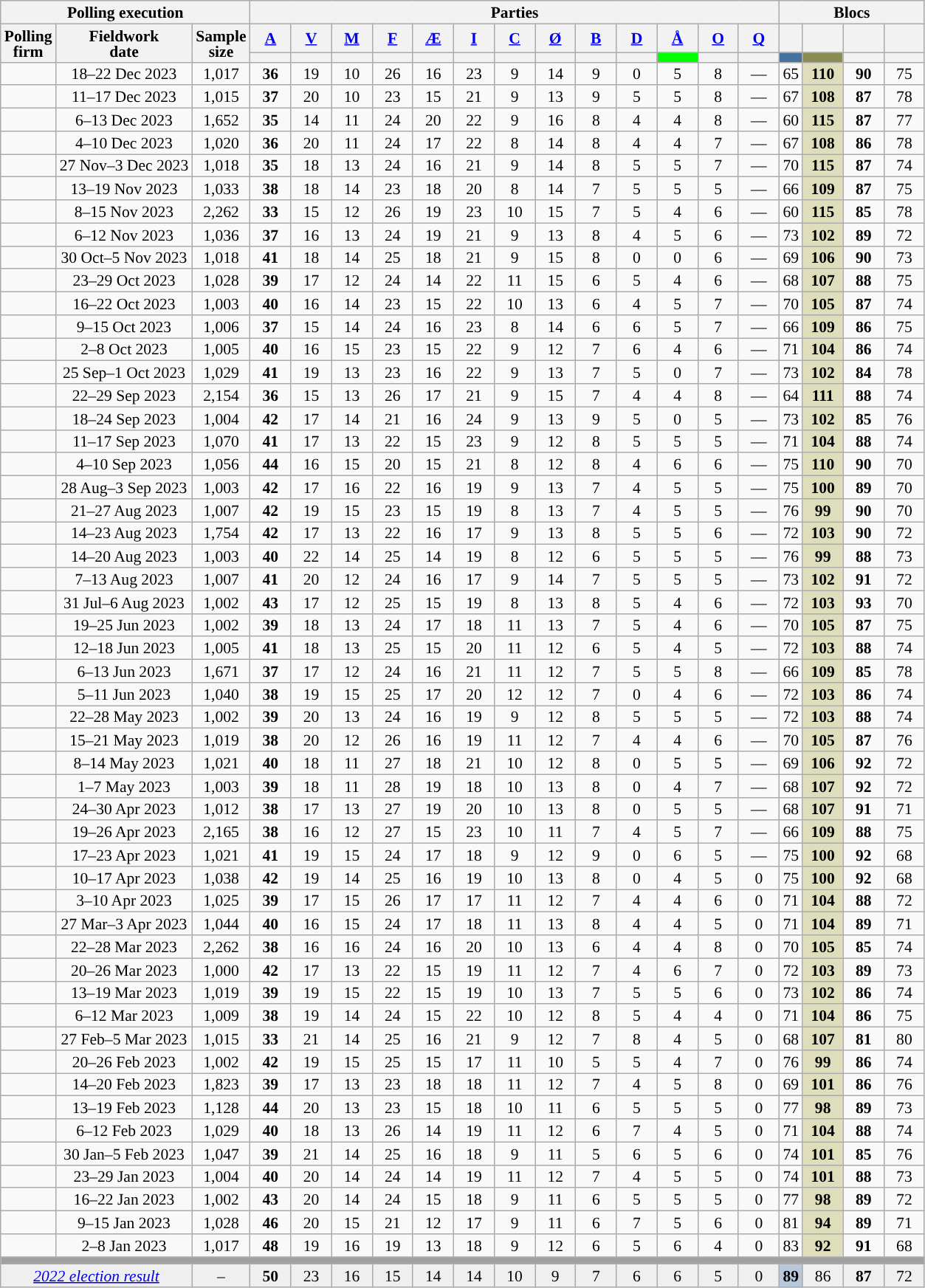<table class="wikitable sortable mw-datatable" style="text-align:center;font-size:90%;line-height:14px;">
<tr>
<th colspan="3"><strong>Polling execution</strong></th>
<th colspan="13">Parties</th>
<th colspan="4">Blocs</th>
</tr>
<tr>
<th rowspan="2">Polling<br>firm</th>
<th rowspan="2">Fieldwork<br>date</th>
<th rowspan="2">Sample<br>size</th>
<th class="unsortable" style="width:30px;"><a href='#'>A</a></th>
<th class="unsortable" style="width:30px;"><a href='#'>V</a></th>
<th class="unsortable" style="width:30px;"><a href='#'>M</a></th>
<th class="unsortable" style="width:30px;"><a href='#'>F</a></th>
<th class="unsortable" style="width:30px;"><a href='#'>Æ</a></th>
<th class="unsortable" style="width:30px;"><a href='#'>I</a></th>
<th class="unsortable" style="width:30px;"><a href='#'>C</a></th>
<th class="unsortable" style="width:30px;"><a href='#'>Ø</a></th>
<th class="unsortable" style="width:30px;"><a href='#'>B</a></th>
<th class="unsortable" style="width:30px;"><a href='#'>D</a></th>
<th class="unsortable" style="width:30px;"><a href='#'>Å</a></th>
<th class="unsortable" style="width:30px;"><a href='#'>O</a></th>
<th class="unsortable" style="width:30px;"><a href='#'>Q</a></th>
<th rowspan="1"></th>
<th rowspan="1" class="unsortable" style="width:30px;"></th>
<th class="unsortable" style="width:30px;"></th>
<th class="unsortable" style="width:30px;"></th>
</tr>
<tr>
<th data-sort-type="number" style="background:"></th>
<th data-sort-type="number" style="background:"></th>
<th data-sort-type="number" style="background:"></th>
<th data-sort-type="number" style="background:"></th>
<th data-sort-type="number" style="background:"></th>
<th data-sort-type="number" style="background:"></th>
<th data-sort-type="number" style="background:"></th>
<th data-sort-type="number" style="background:"></th>
<th data-sort-type="number" style="background:"></th>
<th data-sort-type="number" style="background:"></th>
<th data-sort-type="number" style="background:#00FF00;"></th>
<th data-sort-type="number" style="background:"></th>
<th data-sort-type="number" style="background:"></th>
<th data-sort-type="number" style="background:#47729E;"></th>
<th data-sort-type="number" style="background:#8B8B54;"></th>
<th data-sort-type="number" style="background:"></th>
<th data-sort-type="number" style="background:"></th>
</tr>
<tr>
<td></td>
<td>18–22 Dec 2023</td>
<td>1,017</td>
<td><strong>36</strong></td>
<td>19</td>
<td>10</td>
<td>26</td>
<td>16</td>
<td>23</td>
<td>9</td>
<td>14</td>
<td>9</td>
<td>0</td>
<td>5</td>
<td>8</td>
<td>—</td>
<td>65</td>
<td style="background:#DEDEBD;"><strong>110</strong></td>
<td><strong>90</strong></td>
<td>75</td>
</tr>
<tr>
<td></td>
<td>11–17 Dec 2023</td>
<td>1,015</td>
<td><strong>37</strong></td>
<td>20</td>
<td>10</td>
<td>23</td>
<td>15</td>
<td>21</td>
<td>9</td>
<td>13</td>
<td>9</td>
<td>5</td>
<td>5</td>
<td>8</td>
<td>—</td>
<td>67</td>
<td style="background:#DEDEBD;"><strong>108</strong></td>
<td><strong>87</strong></td>
<td>78</td>
</tr>
<tr>
<td></td>
<td>6–13 Dec 2023</td>
<td>1,652</td>
<td><strong>35</strong></td>
<td>14</td>
<td>11</td>
<td>24</td>
<td>20</td>
<td>22</td>
<td>9</td>
<td>16</td>
<td>8</td>
<td>4</td>
<td>4</td>
<td>8</td>
<td>—</td>
<td>60</td>
<td style="background:#DEDEBD;"><strong>115</strong></td>
<td><strong>87</strong></td>
<td>77</td>
</tr>
<tr>
<td></td>
<td>4–10 Dec 2023</td>
<td>1,020</td>
<td><strong>36</strong></td>
<td>20</td>
<td>11</td>
<td>24</td>
<td>17</td>
<td>22</td>
<td>8</td>
<td>14</td>
<td>8</td>
<td>4</td>
<td>4</td>
<td>7</td>
<td>—</td>
<td>67</td>
<td style="background:#DEDEBD;"><strong>108</strong></td>
<td><strong>86</strong></td>
<td>78</td>
</tr>
<tr>
<td></td>
<td>27 Nov–3 Dec 2023</td>
<td>1,018</td>
<td><strong>35</strong></td>
<td>18</td>
<td>13</td>
<td>24</td>
<td>16</td>
<td>21</td>
<td>9</td>
<td>14</td>
<td>8</td>
<td>5</td>
<td>5</td>
<td>7</td>
<td>—</td>
<td>70</td>
<td style="background:#DEDEBD;"><strong>115</strong></td>
<td><strong>87</strong></td>
<td>74</td>
</tr>
<tr>
<td></td>
<td>13–19 Nov 2023</td>
<td>1,033</td>
<td><strong>38</strong></td>
<td>18</td>
<td>14</td>
<td>23</td>
<td>18</td>
<td>20</td>
<td>8</td>
<td>14</td>
<td>7</td>
<td>5</td>
<td>5</td>
<td>5</td>
<td>—</td>
<td>66</td>
<td style="background:#DEDEBD;"><strong>109</strong></td>
<td><strong>87</strong></td>
<td>75</td>
</tr>
<tr>
<td></td>
<td>8–15 Nov 2023</td>
<td>2,262</td>
<td><strong>33</strong></td>
<td>15</td>
<td>12</td>
<td>26</td>
<td>19</td>
<td>23</td>
<td>10</td>
<td>15</td>
<td>7</td>
<td>5</td>
<td>4</td>
<td>6</td>
<td>—</td>
<td>60</td>
<td style="background:#DEDEBD;"><strong>115</strong></td>
<td><strong>85</strong></td>
<td>78</td>
</tr>
<tr>
<td></td>
<td>6–12 Nov 2023</td>
<td>1,036</td>
<td><strong>37</strong></td>
<td>16</td>
<td>13</td>
<td>24</td>
<td>19</td>
<td>21</td>
<td>9</td>
<td>13</td>
<td>8</td>
<td>4</td>
<td>5</td>
<td>6</td>
<td>—</td>
<td>73</td>
<td style="background:#DEDEBD;"><strong>102</strong></td>
<td><strong>89</strong></td>
<td>72</td>
</tr>
<tr>
<td></td>
<td>30 Oct–5 Nov 2023</td>
<td>1,018</td>
<td><strong>41</strong></td>
<td>18</td>
<td>14</td>
<td>25</td>
<td>18</td>
<td>21</td>
<td>9</td>
<td>15</td>
<td>8</td>
<td>0</td>
<td>0</td>
<td>6</td>
<td>—</td>
<td>69</td>
<td style="background:#DEDEBD;"><strong>106</strong></td>
<td><strong>90</strong></td>
<td>73</td>
</tr>
<tr>
<td></td>
<td>23–29 Oct 2023</td>
<td>1,028</td>
<td><strong>39</strong></td>
<td>17</td>
<td>12</td>
<td>24</td>
<td>14</td>
<td>22</td>
<td>11</td>
<td>15</td>
<td>6</td>
<td>5</td>
<td>4</td>
<td>6</td>
<td>—</td>
<td>68</td>
<td style="background:#DEDEBD;"><strong>107</strong></td>
<td><strong>88</strong></td>
<td>75</td>
</tr>
<tr>
<td></td>
<td>16–22 Oct 2023</td>
<td>1,003</td>
<td><strong>40</strong></td>
<td>16</td>
<td>14</td>
<td>23</td>
<td>15</td>
<td>22</td>
<td>10</td>
<td>13</td>
<td>6</td>
<td>4</td>
<td>5</td>
<td>7</td>
<td>—</td>
<td>70</td>
<td style="background:#DEDEBD;"><strong>105</strong></td>
<td><strong>87</strong></td>
<td>74</td>
</tr>
<tr>
<td></td>
<td>9–15 Oct 2023</td>
<td>1,006</td>
<td><strong>37</strong></td>
<td>15</td>
<td>14</td>
<td>24</td>
<td>16</td>
<td>23</td>
<td>8</td>
<td>14</td>
<td>6</td>
<td>6</td>
<td>5</td>
<td>7</td>
<td>—</td>
<td>66</td>
<td style="background:#DEDEBD;"><strong>109</strong></td>
<td><strong>86</strong></td>
<td>75</td>
</tr>
<tr>
<td></td>
<td>2–8 Oct 2023</td>
<td>1,005</td>
<td><strong>40</strong></td>
<td>16</td>
<td>15</td>
<td>23</td>
<td>15</td>
<td>22</td>
<td>9</td>
<td>12</td>
<td>7</td>
<td>6</td>
<td>4</td>
<td>6</td>
<td>—</td>
<td>71</td>
<td style="background:#DEDEBD;"><strong>104</strong></td>
<td><strong>86</strong></td>
<td>74</td>
</tr>
<tr>
<td></td>
<td>25 Sep–1 Oct 2023</td>
<td>1,029</td>
<td><strong>41</strong></td>
<td>19</td>
<td>13</td>
<td>23</td>
<td>16</td>
<td>22</td>
<td>9</td>
<td>13</td>
<td>7</td>
<td>5</td>
<td>0</td>
<td>7</td>
<td>—</td>
<td>73</td>
<td style="background:#DEDEBD;"><strong>102</strong></td>
<td><strong>84</strong></td>
<td>78</td>
</tr>
<tr>
<td></td>
<td>22–29 Sep 2023</td>
<td>2,154</td>
<td><strong>36</strong></td>
<td>15</td>
<td>13</td>
<td>26</td>
<td>17</td>
<td>21</td>
<td>9</td>
<td>15</td>
<td>7</td>
<td>4</td>
<td>4</td>
<td>8</td>
<td>—</td>
<td>64</td>
<td style="background:#DEDEBD;"><strong>111</strong></td>
<td><strong>88</strong></td>
<td>74</td>
</tr>
<tr>
<td></td>
<td>18–24 Sep 2023</td>
<td>1,004</td>
<td><strong>42</strong></td>
<td>17</td>
<td>14</td>
<td>21</td>
<td>16</td>
<td>24</td>
<td>9</td>
<td>13</td>
<td>9</td>
<td>5</td>
<td>0</td>
<td>5</td>
<td>—</td>
<td>73</td>
<td style="background:#DEDEBD;"><strong>102</strong></td>
<td><strong>85</strong></td>
<td>76</td>
</tr>
<tr>
<td></td>
<td>11–17 Sep 2023</td>
<td>1,070</td>
<td><strong>41</strong></td>
<td>17</td>
<td>13</td>
<td>22</td>
<td>15</td>
<td>23</td>
<td>9</td>
<td>12</td>
<td>8</td>
<td>5</td>
<td>5</td>
<td>5</td>
<td>—</td>
<td>71</td>
<td style="background:#DEDEBD;"><strong>104</strong></td>
<td><strong>88</strong></td>
<td>74</td>
</tr>
<tr>
<td></td>
<td>4–10 Sep 2023</td>
<td>1,056</td>
<td><strong>44</strong></td>
<td>16</td>
<td>15</td>
<td>20</td>
<td>15</td>
<td>21</td>
<td>8</td>
<td>12</td>
<td>8</td>
<td>4</td>
<td>6</td>
<td>6</td>
<td>—</td>
<td>75</td>
<td style="background:#DEDEBD;"><strong>110</strong></td>
<td><strong>90</strong></td>
<td>70</td>
</tr>
<tr>
<td></td>
<td>28 Aug–3 Sep 2023</td>
<td>1,003</td>
<td><strong>42</strong></td>
<td>17</td>
<td>16</td>
<td>22</td>
<td>16</td>
<td>19</td>
<td>9</td>
<td>13</td>
<td>7</td>
<td>4</td>
<td>5</td>
<td>5</td>
<td>—</td>
<td>75</td>
<td style="background:#DEDEBD;"><strong>100</strong></td>
<td><strong>89</strong></td>
<td>70</td>
</tr>
<tr>
<td></td>
<td>21–27 Aug 2023</td>
<td>1,007</td>
<td><strong>42</strong></td>
<td>19</td>
<td>15</td>
<td>23</td>
<td>15</td>
<td>19</td>
<td>8</td>
<td>13</td>
<td>7</td>
<td>4</td>
<td>5</td>
<td>5</td>
<td>—</td>
<td>76</td>
<td style="background:#DEDEBD;"><strong>99</strong></td>
<td><strong>90</strong></td>
<td>70</td>
</tr>
<tr>
<td></td>
<td>14–23 Aug 2023</td>
<td>1,754</td>
<td><strong>42</strong></td>
<td>17</td>
<td>13</td>
<td>22</td>
<td>16</td>
<td>17</td>
<td>9</td>
<td>13</td>
<td>8</td>
<td>5</td>
<td>5</td>
<td>6</td>
<td>—</td>
<td>72</td>
<td style="background:#DEDEBD;"><strong>103</strong></td>
<td><strong>90</strong></td>
<td>72</td>
</tr>
<tr>
<td></td>
<td>14–20 Aug 2023</td>
<td>1,003</td>
<td><strong>40</strong></td>
<td>22</td>
<td>14</td>
<td>25</td>
<td>14</td>
<td>19</td>
<td>8</td>
<td>12</td>
<td>6</td>
<td>5</td>
<td>5</td>
<td>5</td>
<td>—</td>
<td>76</td>
<td style="background:#DEDEBD;"><strong>99</strong></td>
<td><strong>88</strong></td>
<td>73</td>
</tr>
<tr>
<td></td>
<td>7–13 Aug 2023</td>
<td>1,007</td>
<td><strong>41</strong></td>
<td>20</td>
<td>12</td>
<td>24</td>
<td>16</td>
<td>17</td>
<td>9</td>
<td>14</td>
<td>7</td>
<td>5</td>
<td>5</td>
<td>5</td>
<td>—</td>
<td>73</td>
<td style="background:#DEDEBD;"><strong>102</strong></td>
<td><strong>91</strong></td>
<td>72</td>
</tr>
<tr>
<td></td>
<td>31 Jul–6 Aug 2023</td>
<td>1,002</td>
<td><strong>43</strong></td>
<td>17</td>
<td>12</td>
<td>25</td>
<td>15</td>
<td>19</td>
<td>8</td>
<td>13</td>
<td>8</td>
<td>5</td>
<td>4</td>
<td>6</td>
<td>—</td>
<td>72</td>
<td style="background:#DEDEBD;"><strong>103</strong></td>
<td><strong>93</strong></td>
<td>70</td>
</tr>
<tr>
<td></td>
<td>19–25 Jun 2023</td>
<td>1,002</td>
<td><strong>39</strong></td>
<td>18</td>
<td>13</td>
<td>24</td>
<td>17</td>
<td>18</td>
<td>11</td>
<td>13</td>
<td>7</td>
<td>5</td>
<td>4</td>
<td>6</td>
<td>—</td>
<td>70</td>
<td style="background:#DEDEBD;"><strong>105</strong></td>
<td><strong>87</strong></td>
<td>75</td>
</tr>
<tr>
<td></td>
<td>12–18 Jun 2023</td>
<td>1,005</td>
<td><strong>41</strong></td>
<td>18</td>
<td>13</td>
<td>25</td>
<td>15</td>
<td>20</td>
<td>11</td>
<td>12</td>
<td>6</td>
<td>5</td>
<td>4</td>
<td>5</td>
<td>—</td>
<td>72</td>
<td style="background:#DEDEBD;"><strong>103</strong></td>
<td><strong>88</strong></td>
<td>74</td>
</tr>
<tr>
<td></td>
<td>6–13 Jun 2023</td>
<td>1,671</td>
<td><strong>37</strong></td>
<td>17</td>
<td>12</td>
<td>24</td>
<td>16</td>
<td>21</td>
<td>11</td>
<td>12</td>
<td>7</td>
<td>5</td>
<td>5</td>
<td>8</td>
<td>—</td>
<td>66</td>
<td style="background:#DEDEBD;"><strong>109</strong></td>
<td><strong>85</strong></td>
<td>78</td>
</tr>
<tr>
<td></td>
<td>5–11 Jun 2023</td>
<td>1,040</td>
<td><strong>38</strong></td>
<td>19</td>
<td>15</td>
<td>25</td>
<td>17</td>
<td>20</td>
<td>12</td>
<td>12</td>
<td>7</td>
<td>0</td>
<td>4</td>
<td>6</td>
<td>—</td>
<td>72</td>
<td style="background:#DEDEBD;"><strong>103</strong></td>
<td><strong>86</strong></td>
<td>74</td>
</tr>
<tr>
<td></td>
<td>22–28 May 2023</td>
<td>1,002</td>
<td><strong>39</strong></td>
<td>20</td>
<td>13</td>
<td>24</td>
<td>16</td>
<td>19</td>
<td>9</td>
<td>12</td>
<td>8</td>
<td>5</td>
<td>5</td>
<td>5</td>
<td>—</td>
<td>72</td>
<td style="background:#DEDEBD;"><strong>103</strong></td>
<td><strong>88</strong></td>
<td>74</td>
</tr>
<tr>
<td></td>
<td>15–21 May 2023</td>
<td>1,019</td>
<td><strong>38</strong></td>
<td>20</td>
<td>12</td>
<td>26</td>
<td>16</td>
<td>19</td>
<td>11</td>
<td>12</td>
<td>7</td>
<td>4</td>
<td>4</td>
<td>6</td>
<td>—</td>
<td>70</td>
<td style="background:#DEDEBD;"><strong>105</strong></td>
<td><strong>87</strong></td>
<td>76</td>
</tr>
<tr>
<td></td>
<td>8–14 May 2023</td>
<td>1,021</td>
<td><strong>40</strong></td>
<td>18</td>
<td>11</td>
<td>27</td>
<td>18</td>
<td>21</td>
<td>10</td>
<td>12</td>
<td>8</td>
<td>0</td>
<td>5</td>
<td>5</td>
<td>—</td>
<td>69</td>
<td style="background:#DEDEBD;"><strong>106</strong></td>
<td><strong>92</strong></td>
<td>72</td>
</tr>
<tr>
<td></td>
<td>1–7 May 2023</td>
<td>1,003</td>
<td><strong>39</strong></td>
<td>18</td>
<td>11</td>
<td>28</td>
<td>19</td>
<td>18</td>
<td>10</td>
<td>13</td>
<td>8</td>
<td>0</td>
<td>4</td>
<td>7</td>
<td>—</td>
<td>68</td>
<td style="background:#DEDEBD;"><strong>107</strong></td>
<td><strong>92</strong></td>
<td>72</td>
</tr>
<tr>
<td></td>
<td>24–30 Apr 2023</td>
<td>1,012</td>
<td><strong>38</strong></td>
<td>17</td>
<td>13</td>
<td>27</td>
<td>19</td>
<td>20</td>
<td>10</td>
<td>13</td>
<td>8</td>
<td>0</td>
<td>5</td>
<td>5</td>
<td>—</td>
<td>68</td>
<td style="background:#DEDEBD;"><strong>107</strong></td>
<td><strong>91</strong></td>
<td>71</td>
</tr>
<tr>
<td></td>
<td>19–26 Apr 2023</td>
<td>2,165</td>
<td><strong>38</strong></td>
<td>16</td>
<td>12</td>
<td>27</td>
<td>15</td>
<td>23</td>
<td>10</td>
<td>11</td>
<td>7</td>
<td>4</td>
<td>5</td>
<td>7</td>
<td>—</td>
<td>66</td>
<td style="background:#DEDEBD;"><strong>109</strong></td>
<td><strong>88</strong></td>
<td>75</td>
</tr>
<tr>
<td></td>
<td>17–23 Apr 2023</td>
<td>1,021</td>
<td><strong>41</strong></td>
<td>19</td>
<td>15</td>
<td>24</td>
<td>17</td>
<td>18</td>
<td>9</td>
<td>12</td>
<td>9</td>
<td>0</td>
<td>6</td>
<td>5</td>
<td>—</td>
<td>75</td>
<td style="background:#DEDEBD;"><strong>100</strong></td>
<td><strong>92</strong></td>
<td>68</td>
</tr>
<tr>
<td></td>
<td>10–17 Apr 2023</td>
<td>1,038</td>
<td><strong>42</strong></td>
<td>19</td>
<td>14</td>
<td>25</td>
<td>16</td>
<td>19</td>
<td>10</td>
<td>13</td>
<td>8</td>
<td>0</td>
<td>4</td>
<td>5</td>
<td>0</td>
<td>75</td>
<td style="background:#DEDEBD;"><strong>100</strong></td>
<td><strong>92</strong></td>
<td>68</td>
</tr>
<tr>
<td></td>
<td>3–10 Apr 2023</td>
<td>1,025</td>
<td><strong>39</strong></td>
<td>17</td>
<td>15</td>
<td>26</td>
<td>17</td>
<td>17</td>
<td>11</td>
<td>12</td>
<td>7</td>
<td>4</td>
<td>4</td>
<td>6</td>
<td>0</td>
<td>71</td>
<td style="background:#DEDEBD;"><strong>104</strong></td>
<td><strong>88</strong></td>
<td>72</td>
</tr>
<tr>
<td></td>
<td>27 Mar–3 Apr 2023</td>
<td>1,044</td>
<td><strong>40</strong></td>
<td>16</td>
<td>15</td>
<td>24</td>
<td>17</td>
<td>18</td>
<td>11</td>
<td>13</td>
<td>8</td>
<td>4</td>
<td>4</td>
<td>5</td>
<td>0</td>
<td>71</td>
<td style="background:#DEDEBD;"><strong>104</strong></td>
<td><strong>89</strong></td>
<td>71</td>
</tr>
<tr>
<td></td>
<td>22–28 Mar 2023</td>
<td>2,262</td>
<td><strong>38</strong></td>
<td>16</td>
<td>16</td>
<td>24</td>
<td>16</td>
<td>20</td>
<td>10</td>
<td>13</td>
<td>6</td>
<td>4</td>
<td>4</td>
<td>8</td>
<td>0</td>
<td>70</td>
<td style="background:#DEDEBD;"><strong>105</strong></td>
<td><strong>85</strong></td>
<td>74</td>
</tr>
<tr>
<td></td>
<td>20–26 Mar 2023</td>
<td>1,000</td>
<td><strong>42</strong></td>
<td>17</td>
<td>13</td>
<td>22</td>
<td>15</td>
<td>19</td>
<td>11</td>
<td>12</td>
<td>7</td>
<td>4</td>
<td>6</td>
<td>7</td>
<td>0</td>
<td>72</td>
<td style="background:#DEDEBD;"><strong>103</strong></td>
<td><strong>89</strong></td>
<td>73</td>
</tr>
<tr>
<td></td>
<td>13–19 Mar 2023</td>
<td>1,019</td>
<td><strong>39</strong></td>
<td>19</td>
<td>15</td>
<td>22</td>
<td>15</td>
<td>19</td>
<td>10</td>
<td>13</td>
<td>7</td>
<td>5</td>
<td>5</td>
<td>6</td>
<td>0</td>
<td>73</td>
<td style="background:#DEDEBD;"><strong>102</strong></td>
<td><strong>86</strong></td>
<td>74</td>
</tr>
<tr>
<td></td>
<td>6–12 Mar 2023</td>
<td>1,009</td>
<td><strong>38</strong></td>
<td>19</td>
<td>14</td>
<td>24</td>
<td>15</td>
<td>22</td>
<td>10</td>
<td>12</td>
<td>8</td>
<td>5</td>
<td>4</td>
<td>4</td>
<td>0</td>
<td>71</td>
<td style="background:#DEDEBD;"><strong>104</strong></td>
<td><strong>86</strong></td>
<td>75</td>
</tr>
<tr>
<td></td>
<td>27 Feb–5 Mar 2023</td>
<td>1,015</td>
<td><strong>33</strong></td>
<td>21</td>
<td>14</td>
<td>25</td>
<td>16</td>
<td>21</td>
<td>9</td>
<td>12</td>
<td>7</td>
<td>8</td>
<td>4</td>
<td>5</td>
<td>0</td>
<td>68</td>
<td style="background:#DEDEBD;"><strong>107</strong></td>
<td><strong>81</strong></td>
<td>80</td>
</tr>
<tr>
<td></td>
<td>20–26 Feb 2023</td>
<td>1,002</td>
<td><strong>42</strong></td>
<td>19</td>
<td>15</td>
<td>25</td>
<td>15</td>
<td>17</td>
<td>11</td>
<td>10</td>
<td>5</td>
<td>5</td>
<td>4</td>
<td>7</td>
<td>0</td>
<td>76</td>
<td style="background:#DEDEBD;"><strong>99</strong></td>
<td><strong>86</strong></td>
<td>74</td>
</tr>
<tr>
<td></td>
<td>14–20 Feb 2023</td>
<td>1,823</td>
<td><strong>39</strong></td>
<td>17</td>
<td>13</td>
<td>23</td>
<td>18</td>
<td>18</td>
<td>11</td>
<td>12</td>
<td>7</td>
<td>4</td>
<td>5</td>
<td>8</td>
<td>0</td>
<td>69</td>
<td style="background:#DEDEBD;"><strong>101</strong></td>
<td><strong>86</strong></td>
<td>76</td>
</tr>
<tr>
<td></td>
<td>13–19 Feb 2023</td>
<td>1,128</td>
<td><strong>44</strong></td>
<td>20</td>
<td>13</td>
<td>23</td>
<td>15</td>
<td>18</td>
<td>10</td>
<td>11</td>
<td>6</td>
<td>5</td>
<td>5</td>
<td>5</td>
<td>0</td>
<td>77</td>
<td style="background:#DEDEBD;"><strong>98</strong></td>
<td><strong>89</strong></td>
<td>73</td>
</tr>
<tr>
<td></td>
<td>6–12 Feb 2023</td>
<td>1,029</td>
<td><strong>40</strong></td>
<td>18</td>
<td>13</td>
<td>26</td>
<td>14</td>
<td>19</td>
<td>11</td>
<td>12</td>
<td>6</td>
<td>7</td>
<td>4</td>
<td>5</td>
<td>0</td>
<td>71</td>
<td style="background:#DEDEBD;"><strong>104</strong></td>
<td><strong>88</strong></td>
<td>74</td>
</tr>
<tr>
<td></td>
<td>30 Jan–5 Feb 2023</td>
<td>1,047</td>
<td><strong>39</strong></td>
<td>21</td>
<td>14</td>
<td>25</td>
<td>16</td>
<td>18</td>
<td>9</td>
<td>11</td>
<td>5</td>
<td>6</td>
<td>5</td>
<td>6</td>
<td>0</td>
<td>74</td>
<td style="background:#DEDEBD;"><strong>101</strong></td>
<td><strong>85</strong></td>
<td>76</td>
</tr>
<tr>
<td></td>
<td>23–29 Jan 2023</td>
<td>1,004</td>
<td><strong>40</strong></td>
<td>20</td>
<td>14</td>
<td>24</td>
<td>14</td>
<td>19</td>
<td>11</td>
<td>12</td>
<td>7</td>
<td>4</td>
<td>5</td>
<td>5</td>
<td>0</td>
<td>74</td>
<td style="background:#DEDEBD;"><strong>101</strong></td>
<td><strong>88</strong></td>
<td>73</td>
</tr>
<tr>
<td></td>
<td>16–22 Jan 2023</td>
<td>1,002</td>
<td><strong>43</strong></td>
<td>20</td>
<td>14</td>
<td>24</td>
<td>15</td>
<td>18</td>
<td>9</td>
<td>11</td>
<td>6</td>
<td>5</td>
<td>5</td>
<td>5</td>
<td>0</td>
<td>77</td>
<td style="background:#DEDEBD;"><strong>98</strong></td>
<td><strong>89</strong></td>
<td>72</td>
</tr>
<tr>
<td></td>
<td>9–15 Jan 2023</td>
<td>1,028</td>
<td><strong>46</strong></td>
<td>20</td>
<td>15</td>
<td>21</td>
<td>12</td>
<td>17</td>
<td>9</td>
<td>11</td>
<td>6</td>
<td>7</td>
<td>5</td>
<td>6</td>
<td>0</td>
<td>81</td>
<td style="background:#DEDEBD;"><strong>94</strong></td>
<td><strong>89</strong></td>
<td>71</td>
</tr>
<tr>
<td></td>
<td>2–8 Jan 2023</td>
<td>1,017</td>
<td><strong>48</strong></td>
<td>19</td>
<td>16</td>
<td>19</td>
<td>13</td>
<td>18</td>
<td>9</td>
<td>12</td>
<td>6</td>
<td>5</td>
<td>6</td>
<td>4</td>
<td>0</td>
<td>83</td>
<td style="background:#DEDEBD;"><strong>92</strong></td>
<td><strong>91</strong></td>
<td>68</td>
</tr>
<tr>
<td colspan="20" style="background:#A0A0A0"></td>
</tr>
<tr style="background:#EFEFEF;">
<td colspan="2"><em><a href='#'>2022 election result</a></em></td>
<td>–</td>
<td><strong>50</strong></td>
<td>23</td>
<td>16</td>
<td>15</td>
<td>14</td>
<td>14</td>
<td>10</td>
<td>9</td>
<td>7</td>
<td>6</td>
<td>6</td>
<td>5</td>
<td>0</td>
<td style="background:#B6C8D9;"><strong>89</strong></td>
<td>86</td>
<td><strong>87</strong></td>
<td>72</td>
</tr>
</table>
